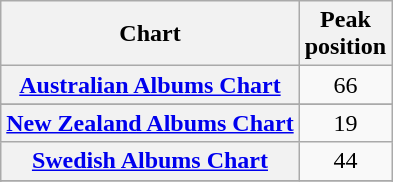<table class="wikitable sortable plainrowheaders" style="text-align:center;">
<tr>
<th>Chart</th>
<th>Peak<br>position</th>
</tr>
<tr>
<th scope="row"><a href='#'>Australian Albums Chart</a></th>
<td>66</td>
</tr>
<tr>
</tr>
<tr>
<th scope="row"><a href='#'>New Zealand Albums Chart</a></th>
<td>19</td>
</tr>
<tr>
<th scope="row"><a href='#'>Swedish Albums Chart</a></th>
<td>44</td>
</tr>
<tr>
</tr>
<tr>
</tr>
<tr>
</tr>
</table>
